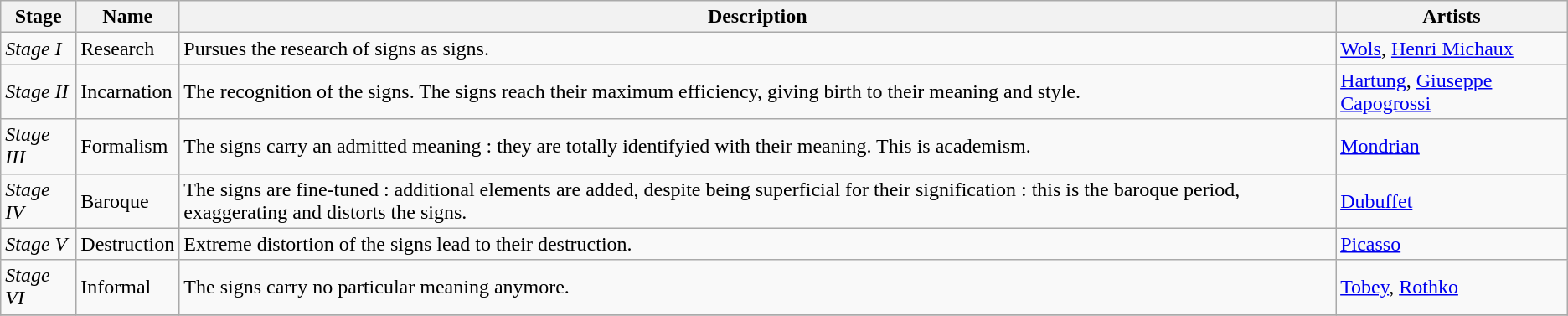<table class="wikitable alternance centre">
<tr>
<th scope="col">Stage</th>
<th scope="col">Name</th>
<th scope="col">Description</th>
<th scope="col">Artists</th>
</tr>
<tr>
<td><em>Stage I</em></td>
<td>Research</td>
<td>Pursues the research of signs as signs.</td>
<td><a href='#'>Wols</a>, <a href='#'>Henri Michaux</a></td>
</tr>
<tr>
<td><em>Stage II</em></td>
<td>Incarnation</td>
<td>The recognition of the signs. The signs reach their maximum efficiency, giving birth to their meaning and style.</td>
<td><a href='#'>Hartung</a>, <a href='#'>Giuseppe Capogrossi</a></td>
</tr>
<tr --->
<td><em>Stage III</em></td>
<td>Formalism</td>
<td>The signs carry an admitted meaning : they are totally identifyied with their meaning. This is academism.</td>
<td><a href='#'>Mondrian</a></td>
</tr>
<tr --->
<td><em>Stage IV</em></td>
<td>Baroque</td>
<td>The signs are fine-tuned : additional elements are added, despite being superficial for their signification : this is the baroque period, exaggerating and distorts the signs.</td>
<td><a href='#'>Dubuffet</a></td>
</tr>
<tr --->
<td><em>Stage V</em></td>
<td>Destruction</td>
<td>Extreme distortion of the signs lead to their destruction.</td>
<td><a href='#'>Picasso</a></td>
</tr>
<tr --->
<td><em>Stage VI</em></td>
<td>Informal</td>
<td>The signs carry no particular meaning anymore.</td>
<td><a href='#'>Tobey</a>, <a href='#'>Rothko</a></td>
</tr>
<tr --->
</tr>
</table>
